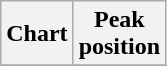<table class="wikitable sortable plainrowheaders">
<tr>
<th>Chart</th>
<th>Peak<br>position</th>
</tr>
<tr>
</tr>
</table>
